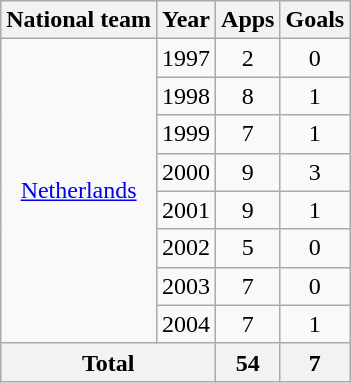<table class="wikitable" style="text-align:center">
<tr>
<th>National team</th>
<th>Year</th>
<th>Apps</th>
<th>Goals</th>
</tr>
<tr>
<td rowspan="8"><a href='#'>Netherlands</a></td>
<td>1997</td>
<td>2</td>
<td>0</td>
</tr>
<tr>
<td>1998</td>
<td>8</td>
<td>1</td>
</tr>
<tr>
<td>1999</td>
<td>7</td>
<td>1</td>
</tr>
<tr>
<td>2000</td>
<td>9</td>
<td>3</td>
</tr>
<tr>
<td>2001</td>
<td>9</td>
<td>1</td>
</tr>
<tr>
<td>2002</td>
<td>5</td>
<td>0</td>
</tr>
<tr>
<td>2003</td>
<td>7</td>
<td>0</td>
</tr>
<tr>
<td>2004</td>
<td>7</td>
<td>1</td>
</tr>
<tr>
<th colspan="2">Total</th>
<th>54</th>
<th>7</th>
</tr>
</table>
